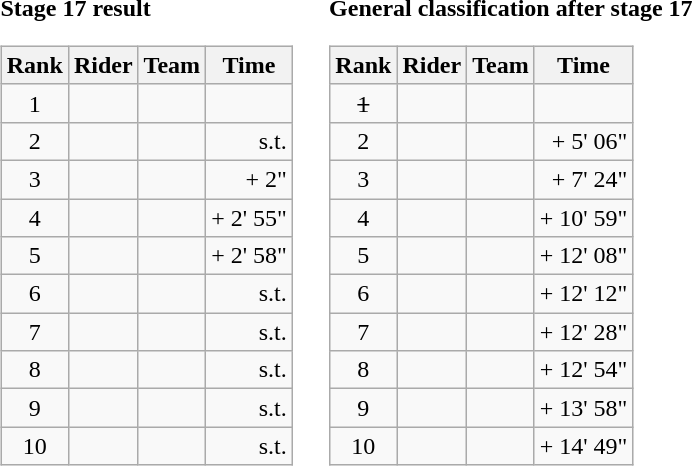<table>
<tr>
<td><strong>Stage 17 result</strong><br><table class="wikitable">
<tr>
<th scope="col">Rank</th>
<th scope="col">Rider</th>
<th scope="col">Team</th>
<th scope="col">Time</th>
</tr>
<tr>
<td style="text-align:center;">1</td>
<td></td>
<td></td>
<td align=right></td>
</tr>
<tr>
<td style="text-align:center;">2</td>
<td></td>
<td></td>
<td align=right>s.t.</td>
</tr>
<tr>
<td style="text-align:center;">3</td>
<td></td>
<td></td>
<td align=right>+ 2"</td>
</tr>
<tr>
<td style="text-align:center;">4</td>
<td></td>
<td></td>
<td align=right>+ 2' 55"</td>
</tr>
<tr>
<td style="text-align:center;">5</td>
<td></td>
<td></td>
<td align=right>+ 2' 58"</td>
</tr>
<tr>
<td style="text-align:center;">6</td>
<td></td>
<td></td>
<td align=right>s.t.</td>
</tr>
<tr>
<td style="text-align:center;">7</td>
<td></td>
<td></td>
<td align=right>s.t.</td>
</tr>
<tr>
<td style="text-align:center;">8</td>
<td></td>
<td></td>
<td align=right>s.t.</td>
</tr>
<tr>
<td style="text-align:center;">9</td>
<td></td>
<td></td>
<td align=right>s.t.</td>
</tr>
<tr>
<td style="text-align:center;">10</td>
<td></td>
<td></td>
<td align=right>s.t.</td>
</tr>
</table>
</td>
<td></td>
<td><strong>General classification after stage 17</strong><br><table class="wikitable">
<tr>
<th scope="col">Rank</th>
<th scope="col">Rider</th>
<th scope="col">Team</th>
<th scope="col">Time</th>
</tr>
<tr>
<td style="text-align:center;"><del>1</del></td>
<td><del></del> </td>
<td><del></del></td>
<td align=right><del></del></td>
</tr>
<tr>
<td style="text-align:center;">2</td>
<td></td>
<td></td>
<td align=right>+ 5' 06"</td>
</tr>
<tr>
<td style="text-align:center;">3</td>
<td></td>
<td></td>
<td align=right>+ 7' 24"</td>
</tr>
<tr>
<td style="text-align:center;">4</td>
<td></td>
<td></td>
<td align=right>+ 10' 59"</td>
</tr>
<tr>
<td style="text-align:center;">5</td>
<td></td>
<td></td>
<td align=right>+ 12' 08"</td>
</tr>
<tr>
<td style="text-align:center;">6</td>
<td></td>
<td></td>
<td align=right>+ 12' 12"</td>
</tr>
<tr>
<td style="text-align:center;">7</td>
<td></td>
<td></td>
<td align=right>+ 12' 28"</td>
</tr>
<tr>
<td style="text-align:center;">8</td>
<td></td>
<td></td>
<td align=right>+ 12' 54"</td>
</tr>
<tr>
<td style="text-align:center;">9</td>
<td></td>
<td></td>
<td align=right>+ 13' 58"</td>
</tr>
<tr>
<td style="text-align:center;">10</td>
<td></td>
<td></td>
<td align=right>+ 14' 49"</td>
</tr>
</table>
</td>
</tr>
</table>
